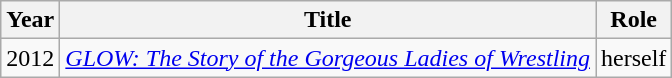<table class="wikitable">
<tr>
<th>Year</th>
<th>Title</th>
<th>Role</th>
</tr>
<tr>
<td>2012</td>
<td><em><a href='#'>GLOW: The Story of the Gorgeous Ladies of Wrestling</a></em></td>
<td>herself</td>
</tr>
</table>
